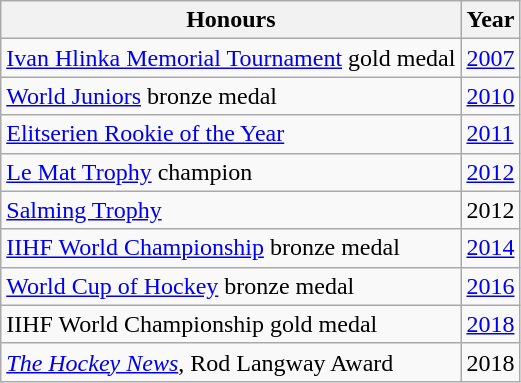<table class="wikitable">
<tr>
<th>Honours</th>
<th>Year</th>
</tr>
<tr>
<td><a href='#'>Ivan Hlinka Memorial Tournament</a> gold medal</td>
<td><a href='#'>2007</a></td>
</tr>
<tr>
<td><a href='#'>World Juniors</a> bronze medal</td>
<td><a href='#'>2010</a></td>
</tr>
<tr>
<td><a href='#'>Elitserien Rookie of the Year</a></td>
<td><a href='#'>2011</a></td>
</tr>
<tr>
<td><a href='#'>Le Mat Trophy</a> champion</td>
<td><a href='#'>2012</a></td>
</tr>
<tr>
<td><a href='#'>Salming Trophy</a></td>
<td>2012</td>
</tr>
<tr>
<td><a href='#'>IIHF World Championship</a> bronze medal</td>
<td><a href='#'>2014</a></td>
</tr>
<tr>
<td><a href='#'>World Cup of Hockey</a> bronze medal</td>
<td><a href='#'>2016</a></td>
</tr>
<tr>
<td>IIHF World Championship gold medal</td>
<td><a href='#'>2018</a></td>
</tr>
<tr>
<td><em><a href='#'>The Hockey News</a></em>, Rod Langway Award</td>
<td>2018</td>
</tr>
</table>
